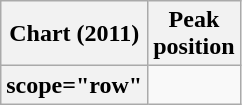<table class="wikitable sortable plainrowheaders">
<tr>
<th scope="col">Chart (2011)</th>
<th scope="col">Peak<br>position</th>
</tr>
<tr>
<th>scope="row" </th>
</tr>
</table>
